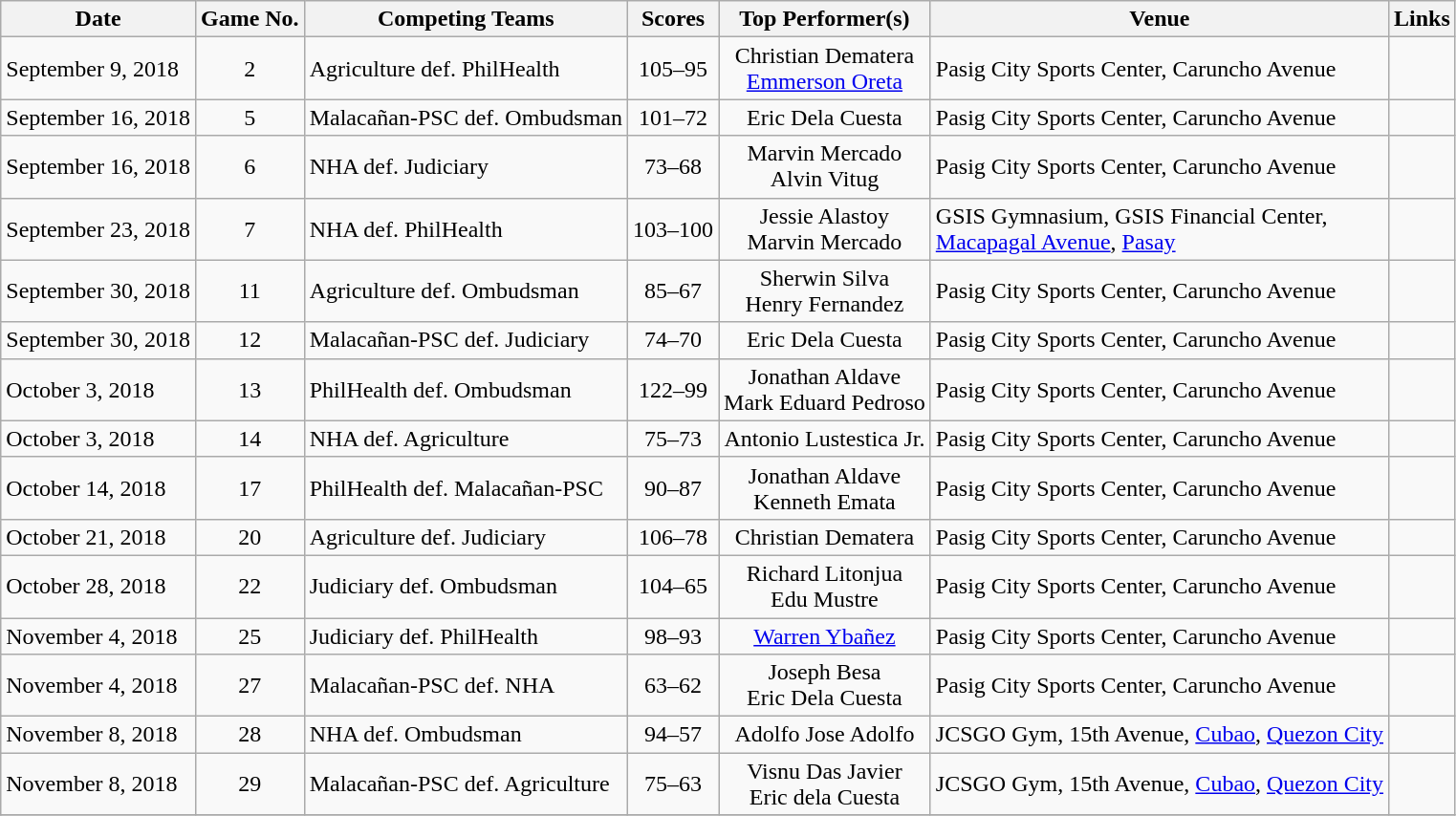<table class="wikitable sortable" border="1">
<tr>
<th>Date</th>
<th>Game No.</th>
<th>Competing Teams</th>
<th>Scores</th>
<th>Top Performer(s)</th>
<th>Venue</th>
<th>Links</th>
</tr>
<tr>
<td>September 9, 2018</td>
<td style="text-align:center;">2 </td>
<td>Agriculture def. PhilHealth</td>
<td style="text-align:center;">105–95</td>
<td style="text-align:center;">Christian Dematera <br> <a href='#'>Emmerson Oreta</a></td>
<td>Pasig City Sports Center, Caruncho Avenue</td>
<td>  </td>
</tr>
<tr>
<td>September 16, 2018</td>
<td style="text-align:center;">5 </td>
<td>Malacañan-PSC def. Ombudsman</td>
<td style="text-align:center;">101–72</td>
<td style="text-align:center;">Eric Dela Cuesta</td>
<td>Pasig City Sports Center, Caruncho Avenue</td>
<td>  </td>
</tr>
<tr>
<td>September 16, 2018</td>
<td style="text-align:center;">6 </td>
<td>NHA def. Judiciary</td>
<td style="text-align:center;">73–68</td>
<td style="text-align:center;">Marvin Mercado <br> Alvin Vitug</td>
<td>Pasig City Sports Center, Caruncho Avenue</td>
<td>   </td>
</tr>
<tr>
<td>September 23, 2018</td>
<td style="text-align:center;">7 </td>
<td>NHA def. PhilHealth</td>
<td style="text-align:center;">103–100</td>
<td style="text-align:center;">Jessie Alastoy <br> Marvin Mercado</td>
<td>GSIS Gymnasium, GSIS Financial Center, <br> <a href='#'>Macapagal Avenue</a>, <a href='#'>Pasay</a></td>
<td>   </td>
</tr>
<tr>
<td>September 30, 2018</td>
<td style="text-align:center;">11 </td>
<td>Agriculture def. Ombudsman</td>
<td style="text-align:center;">85–67</td>
<td style="text-align:center;">Sherwin Silva <br> Henry Fernandez</td>
<td>Pasig City Sports Center, Caruncho Avenue</td>
<td>  </td>
</tr>
<tr>
<td>September 30, 2018</td>
<td style="text-align:center;">12 </td>
<td>Malacañan-PSC def. Judiciary</td>
<td style="text-align:center;">74–70</td>
<td style="text-align:center;">Eric Dela Cuesta</td>
<td>Pasig City Sports Center, Caruncho Avenue</td>
<td>  </td>
</tr>
<tr>
<td>October 3, 2018</td>
<td style="text-align:center;">13 </td>
<td>PhilHealth def. Ombudsman</td>
<td style="text-align:center;">122–99</td>
<td style="text-align:center;">Jonathan Aldave <br> Mark Eduard Pedroso</td>
<td>Pasig City Sports Center, Caruncho Avenue</td>
<td>  </td>
</tr>
<tr>
<td>October 3, 2018</td>
<td style="text-align:center;">14 </td>
<td>NHA def. Agriculture</td>
<td style="text-align:center;">75–73</td>
<td style="text-align:center;">Antonio Lustestica Jr.</td>
<td>Pasig City Sports Center, Caruncho Avenue</td>
<td>  </td>
</tr>
<tr>
<td>October 14, 2018</td>
<td style="text-align:center;">17 </td>
<td>PhilHealth def. Malacañan-PSC</td>
<td style="text-align:center;">90–87</td>
<td style="text-align:center;">Jonathan Aldave <br> Kenneth Emata</td>
<td>Pasig City Sports Center, Caruncho Avenue</td>
<td>  </td>
</tr>
<tr>
<td>October 21, 2018</td>
<td style="text-align:center;">20 </td>
<td>Agriculture def. Judiciary</td>
<td style="text-align:center;">106–78</td>
<td style="text-align:center;">Christian Dematera</td>
<td>Pasig City Sports Center, Caruncho Avenue</td>
<td>  </td>
</tr>
<tr>
<td>October 28, 2018</td>
<td style="text-align:center;">22 </td>
<td>Judiciary def. Ombudsman</td>
<td style="text-align:center;">104–65</td>
<td style="text-align:center;">Richard Litonjua <br> Edu Mustre</td>
<td>Pasig City Sports Center, Caruncho Avenue</td>
<td>  </td>
</tr>
<tr>
<td>November 4, 2018</td>
<td style="text-align:center;">25</td>
<td>Judiciary def. PhilHealth</td>
<td style="text-align:center;">98–93</td>
<td style="text-align:center;"><a href='#'>Warren Ybañez</a></td>
<td>Pasig City Sports Center, Caruncho Avenue</td>
<td>  </td>
</tr>
<tr>
<td>November 4, 2018</td>
<td style="text-align:center;">27</td>
<td>Malacañan-PSC def. NHA</td>
<td style="text-align:center;">63–62</td>
<td style="text-align:center;">Joseph Besa <br> Eric Dela Cuesta</td>
<td>Pasig City Sports Center, Caruncho Avenue</td>
<td>  </td>
</tr>
<tr>
<td>November 8, 2018</td>
<td style="text-align:center;">28 </td>
<td>NHA def. Ombudsman</td>
<td style="text-align:center;">94–57</td>
<td style="text-align:center;">Adolfo Jose Adolfo</td>
<td>JCSGO Gym, 15th Avenue, <a href='#'>Cubao</a>, <a href='#'>Quezon City</a></td>
<td>  </td>
</tr>
<tr>
<td>November 8, 2018</td>
<td style="text-align:center;">29 </td>
<td>Malacañan-PSC def. Agriculture</td>
<td style="text-align:center;">75–63</td>
<td style="text-align:center;">Visnu Das Javier <br> Eric dela Cuesta</td>
<td>JCSGO Gym, 15th Avenue, <a href='#'>Cubao</a>, <a href='#'>Quezon City</a></td>
<td>  </td>
</tr>
<tr>
</tr>
</table>
